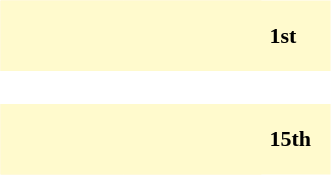<table border = "0" style = "float:right;">
<tr>
<td></td>
</tr>
<tr>
<td><div><br><table cellspacing="0" style="width: 220px; background:#fffacd;">
<tr>
<td style="width: 80px; height: 45px; background:#fffacd; "></td>
<td style="width: 90px; height: 45px; background:#fffacd; "></td>
<td style="font-size:11pt; padding: 4pt; line-height: 1.25em; color:black;"><strong>1st</strong></td>
</tr>
</table>
</div></td>
</tr>
<tr>
<td><div><br><table cellspacing="0" style="width: 220px; background:#fffacd;">
<tr>
<td style="width: 80px; height: 45px; background:#fffacd; "></td>
<td style="width: 90px; height: 45px; background:#fffacd; "></td>
<td style="font-size:11pt; padding: 4pt; line-height: 1.25em; color:black;"><strong>15th</strong></td>
</tr>
</table>
</div></td>
</tr>
</table>
